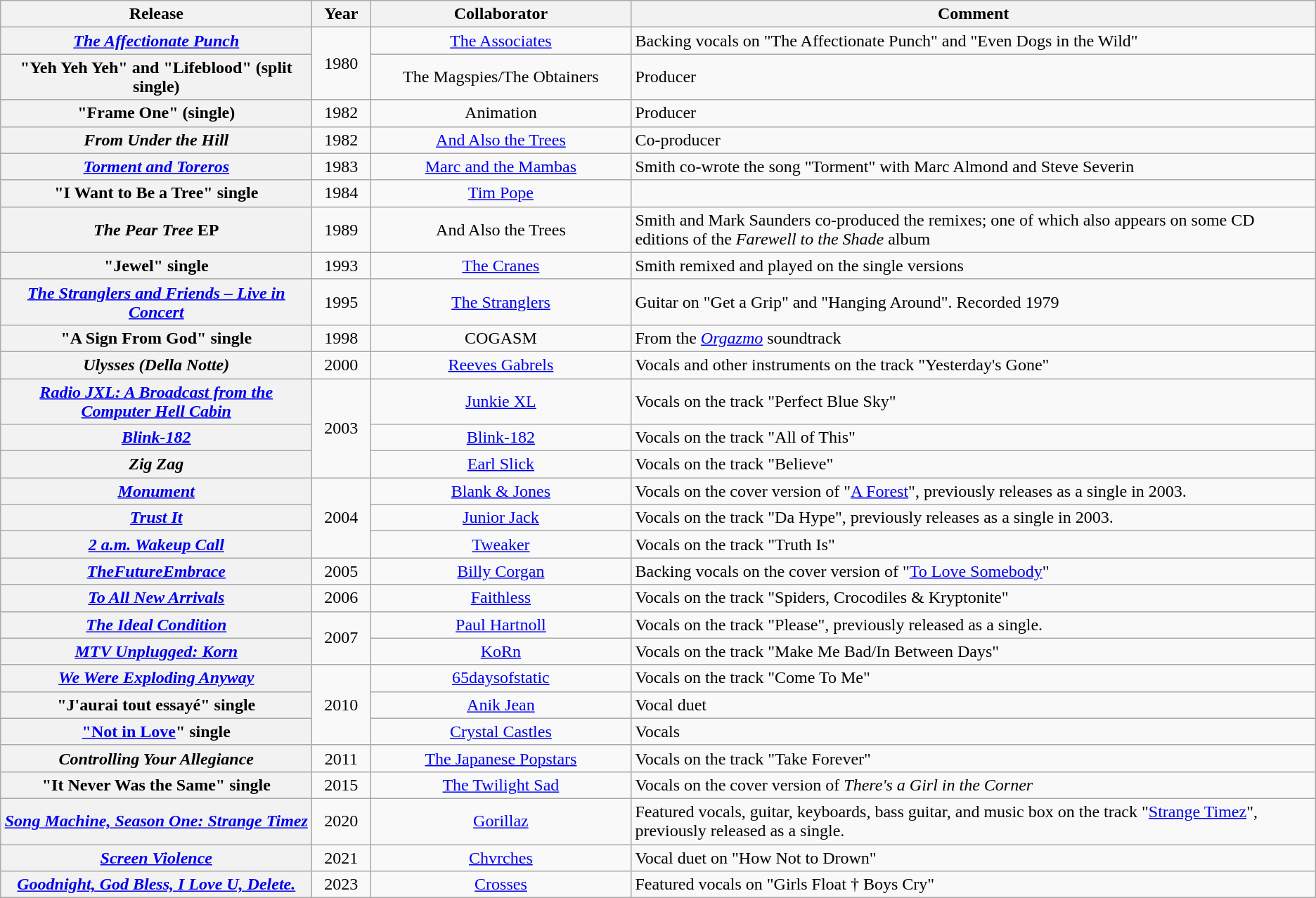<table class="wikitable sortable plainrowheaders">
<tr>
<th scope="col" style="width:18em">Release</th>
<th scope="col" style="width:3em">Year</th>
<th scope="col" style="width:15em">Collaborator</th>
<th class="unsortable" scope="col">Comment</th>
</tr>
<tr>
<th scope="row"><em><a href='#'>The Affectionate Punch</a></em></th>
<td rowspan="2" style="text-align:center;">1980</td>
<td style="text-align:center;"><a href='#'>The Associates</a></td>
<td>Backing vocals on "The Affectionate Punch" and "Even Dogs in the Wild"</td>
</tr>
<tr>
<th scope="row">"Yeh Yeh Yeh" and "Lifeblood" (split single)</th>
<td style="text-align:center;">The Magspies/The Obtainers</td>
<td>Producer</td>
</tr>
<tr>
<th scope="row">"Frame One" (single)</th>
<td style="text-align:center;">1982</td>
<td style="text-align:center;">Animation</td>
<td>Producer</td>
</tr>
<tr>
<th scope="row"><em>From Under the Hill</em></th>
<td style="text-align:center;">1982</td>
<td style="text-align:center;"><a href='#'>And Also the Trees</a></td>
<td>Co-producer</td>
</tr>
<tr>
<th scope="row"><em><a href='#'>Torment and Toreros</a></em></th>
<td style="text-align:center;">1983</td>
<td style="text-align:center;"><a href='#'>Marc and the Mambas</a></td>
<td>Smith co-wrote the song "Torment" with Marc Almond and Steve Severin</td>
</tr>
<tr>
<th scope="row">"I Want to Be a Tree" single</th>
<td style="text-align:center;">1984</td>
<td style="text-align:center;"><a href='#'>Tim Pope</a></td>
<td></td>
</tr>
<tr>
<th scope="row"><em>The Pear Tree</em> EP</th>
<td style="text-align:center;">1989</td>
<td style="text-align:center;">And Also the Trees</td>
<td>Smith and Mark Saunders co-produced the remixes; one of which also appears on some CD editions of the <em>Farewell to the Shade</em> album</td>
</tr>
<tr>
<th scope="row">"Jewel" single</th>
<td style="text-align:center;">1993</td>
<td style="text-align:center;"><a href='#'>The Cranes</a></td>
<td>Smith remixed and played on the single versions</td>
</tr>
<tr>
<th scope="row"><em><a href='#'>The Stranglers and Friends – Live in Concert</a></em></th>
<td style="text-align:center;">1995</td>
<td style="text-align:center;"><a href='#'>The Stranglers</a></td>
<td>Guitar on "Get a Grip" and "Hanging Around". Recorded 1979</td>
</tr>
<tr>
<th scope="row">"A Sign From God" single</th>
<td style="text-align:center;">1998</td>
<td style="text-align:center;">COGASM</td>
<td>From the <em><a href='#'>Orgazmo</a></em> soundtrack</td>
</tr>
<tr>
<th scope="row"><em>Ulysses (Della Notte)</em></th>
<td style="text-align:center;">2000</td>
<td style="text-align:center;"><a href='#'>Reeves Gabrels</a></td>
<td>Vocals and other instruments on the track "Yesterday's Gone"</td>
</tr>
<tr>
<th scope="row"><em><a href='#'>Radio JXL: A Broadcast from the Computer Hell Cabin</a></em></th>
<td rowspan="3" style="text-align:center;">2003</td>
<td style="text-align:center;"><a href='#'>Junkie XL</a></td>
<td>Vocals on the track "Perfect Blue Sky"</td>
</tr>
<tr>
<th scope="row"><em><a href='#'>Blink-182</a></em></th>
<td style="text-align:center;"><a href='#'>Blink-182</a></td>
<td>Vocals on the track "All of This"</td>
</tr>
<tr>
<th scope="row"><em>Zig Zag</em></th>
<td style="text-align:center;"><a href='#'>Earl Slick</a></td>
<td>Vocals on the track "Believe"</td>
</tr>
<tr>
<th scope="row"><em><a href='#'>Monument</a></em></th>
<td rowspan="3" style="text-align:center;">2004</td>
<td style="text-align:center;"><a href='#'>Blank & Jones</a></td>
<td>Vocals on the cover version of "<a href='#'>A Forest</a>", previously releases as a single in 2003.</td>
</tr>
<tr>
<th scope="row"><em><a href='#'>Trust It</a></em></th>
<td style="text-align:center;"><a href='#'>Junior Jack</a></td>
<td>Vocals on the track "Da Hype", previously releases as a single in 2003.</td>
</tr>
<tr>
<th scope="row"><em><a href='#'>2 a.m. Wakeup Call</a></em></th>
<td style="text-align:center;"><a href='#'>Tweaker</a></td>
<td>Vocals on the track "Truth Is"</td>
</tr>
<tr>
<th scope="row"><em><a href='#'>TheFutureEmbrace</a></em></th>
<td style="text-align:center;">2005</td>
<td style="text-align:center;"><a href='#'>Billy Corgan</a></td>
<td>Backing vocals on the cover version of "<a href='#'>To Love Somebody</a>"</td>
</tr>
<tr>
<th scope="row"><em><a href='#'>To All New Arrivals</a></em></th>
<td style="text-align:center;">2006</td>
<td style="text-align:center;"><a href='#'>Faithless</a></td>
<td>Vocals on the track "Spiders, Crocodiles & Kryptonite"</td>
</tr>
<tr>
<th scope="row"><em><a href='#'>The Ideal Condition</a></em></th>
<td rowspan="2" style="text-align:center;">2007</td>
<td style="text-align:center;"><a href='#'>Paul Hartnoll</a></td>
<td>Vocals on the track "Please", previously released as a single.</td>
</tr>
<tr>
<th scope="row"><em><a href='#'>MTV Unplugged: Korn</a></em></th>
<td style="text-align:center;"><a href='#'>KoRn</a></td>
<td>Vocals on the track "Make Me Bad/In Between Days"</td>
</tr>
<tr>
<th scope="row"><em><a href='#'>We Were Exploding Anyway</a></em></th>
<td rowspan="3" style="text-align:center;">2010</td>
<td style="text-align:center;"><a href='#'>65daysofstatic</a></td>
<td>Vocals on the track "Come To Me"</td>
</tr>
<tr>
<th scope="row">"J'aurai tout essayé" single</th>
<td style="text-align:center;"><a href='#'>Anik Jean</a></td>
<td>Vocal duet</td>
</tr>
<tr>
<th scope="row"><a href='#'>"Not in Love</a>" single</th>
<td style="text-align:center;"><a href='#'>Crystal Castles</a></td>
<td>Vocals</td>
</tr>
<tr>
<th scope="row"><em>Controlling Your Allegiance</em></th>
<td style="text-align:center;">2011</td>
<td style="text-align:center;"><a href='#'>The Japanese Popstars</a></td>
<td>Vocals on the track "Take Forever"</td>
</tr>
<tr>
<th scope="row">"It Never Was the Same" single</th>
<td style="text-align:center;">2015</td>
<td style="text-align:center;"><a href='#'>The Twilight Sad</a></td>
<td>Vocals on the cover version of <em>There's a Girl in the Corner</em></td>
</tr>
<tr>
<th scope="row"><em><a href='#'>Song Machine, Season One: Strange Timez</a></em></th>
<td style="text-align:center;">2020</td>
<td style="text-align:center;"><a href='#'>Gorillaz</a></td>
<td>Featured vocals, guitar, keyboards, bass guitar, and music box on the track "<a href='#'>Strange Timez</a>", previously released as a single.</td>
</tr>
<tr>
<th scope="row"><em><a href='#'>Screen Violence</a></em></th>
<td style="text-align:center;">2021</td>
<td style="text-align:center;"><a href='#'>Chvrches</a></td>
<td>Vocal duet on "How Not to Drown"</td>
</tr>
<tr>
<th scope="row"><em><a href='#'>Goodnight, God Bless, I Love U, Delete.</a></em></th>
<td style="text-align:center;">2023</td>
<td style="text-align:center;"><a href='#'>Crosses</a></td>
<td>Featured vocals on "Girls Float † Boys Cry"</td>
</tr>
</table>
